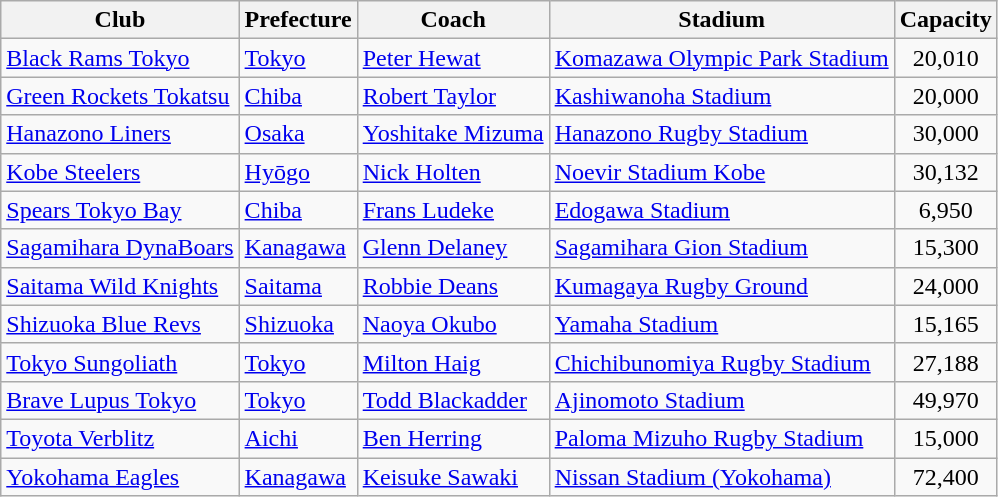<table class="wikitable">
<tr>
<th>Club</th>
<th>Prefecture</th>
<th>Coach</th>
<th>Stadium</th>
<th>Capacity</th>
</tr>
<tr>
<td><a href='#'>Black Rams Tokyo</a><br></td>
<td><a href='#'>Tokyo</a></td>
<td> <a href='#'>Peter Hewat</a></td>
<td><a href='#'>Komazawa Olympic Park Stadium</a></td>
<td align=center>20,010</td>
</tr>
<tr>
<td><a href='#'>Green Rockets Tokatsu</a><br></td>
<td><a href='#'>Chiba</a></td>
<td> <a href='#'>Robert Taylor</a></td>
<td><a href='#'>Kashiwanoha Stadium</a></td>
<td align=center>20,000</td>
</tr>
<tr>
<td><a href='#'>Hanazono Liners</a><br></td>
<td><a href='#'>Osaka</a></td>
<td> <a href='#'>Yoshitake Mizuma</a></td>
<td><a href='#'>Hanazono Rugby Stadium</a></td>
<td align=center>30,000</td>
</tr>
<tr>
<td><a href='#'>Kobe Steelers</a><br></td>
<td><a href='#'>Hyōgo</a></td>
<td> <a href='#'>Nick Holten</a></td>
<td><a href='#'>Noevir Stadium Kobe</a></td>
<td align=center>30,132</td>
</tr>
<tr>
<td><a href='#'>Spears Tokyo Bay</a><br></td>
<td><a href='#'>Chiba</a></td>
<td> <a href='#'>Frans Ludeke</a></td>
<td><a href='#'>Edogawa Stadium</a></td>
<td align=center>6,950</td>
</tr>
<tr>
<td><a href='#'>Sagamihara DynaBoars</a><br></td>
<td><a href='#'>Kanagawa</a></td>
<td> <a href='#'>Glenn Delaney</a></td>
<td><a href='#'>Sagamihara Gion Stadium</a></td>
<td align=center>15,300</td>
</tr>
<tr>
<td><a href='#'>Saitama Wild Knights</a><br></td>
<td><a href='#'>Saitama</a></td>
<td> <a href='#'>Robbie Deans</a></td>
<td><a href='#'>Kumagaya Rugby Ground</a></td>
<td align=center>24,000</td>
</tr>
<tr>
<td><a href='#'>Shizuoka Blue Revs</a><br></td>
<td><a href='#'>Shizuoka</a></td>
<td> <a href='#'>Naoya Okubo</a></td>
<td><a href='#'>Yamaha Stadium</a></td>
<td align=center>15,165</td>
</tr>
<tr>
<td><a href='#'>Tokyo Sungoliath</a><br></td>
<td><a href='#'>Tokyo</a></td>
<td> <a href='#'>Milton Haig</a></td>
<td><a href='#'>Chichibunomiya Rugby Stadium</a></td>
<td align=center>27,188</td>
</tr>
<tr>
<td><a href='#'>Brave Lupus Tokyo</a><br></td>
<td><a href='#'>Tokyo</a></td>
<td> <a href='#'>Todd Blackadder</a></td>
<td><a href='#'>Ajinomoto Stadium</a></td>
<td align=center>49,970</td>
</tr>
<tr>
<td><a href='#'>Toyota Verblitz</a><br></td>
<td><a href='#'>Aichi</a></td>
<td> <a href='#'>Ben Herring</a></td>
<td><a href='#'>Paloma Mizuho Rugby Stadium</a></td>
<td align=center>15,000</td>
</tr>
<tr>
<td><a href='#'>Yokohama Eagles</a><br></td>
<td><a href='#'>Kanagawa</a></td>
<td> <a href='#'>Keisuke Sawaki</a></td>
<td><a href='#'>Nissan Stadium (Yokohama)</a></td>
<td align=center>72,400</td>
</tr>
</table>
